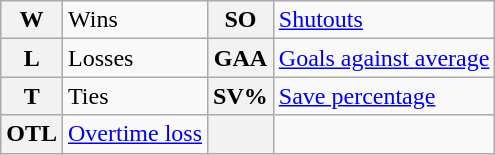<table class="wikitable">
<tr>
<th>W</th>
<td>Wins</td>
<th>SO</th>
<td><a href='#'>Shutouts</a></td>
</tr>
<tr>
<th>L</th>
<td>Losses</td>
<th>GAA</th>
<td><a href='#'>Goals against average</a></td>
</tr>
<tr>
<th>T</th>
<td>Ties</td>
<th>SV%</th>
<td><a href='#'>Save percentage</a></td>
</tr>
<tr>
<th>OTL</th>
<td><a href='#'>Overtime loss</a></td>
<th></th>
<td></td>
</tr>
</table>
